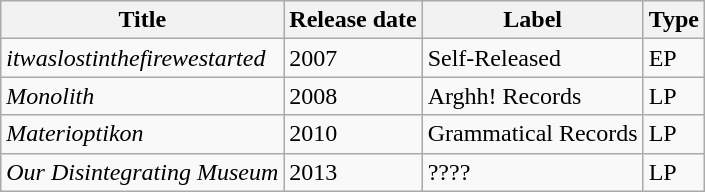<table class="wikitable">
<tr>
<th>Title</th>
<th>Release date</th>
<th>Label</th>
<th>Type</th>
</tr>
<tr>
<td><em>itwaslostinthefirewestarted</em></td>
<td>2007</td>
<td>Self-Released</td>
<td>EP</td>
</tr>
<tr>
<td><em>Monolith</em></td>
<td>2008</td>
<td>Arghh! Records</td>
<td>LP</td>
</tr>
<tr>
<td><em>Materioptikon</em></td>
<td>2010</td>
<td>Grammatical Records</td>
<td>LP</td>
</tr>
<tr>
<td><em>Our Disintegrating Museum</em></td>
<td>2013</td>
<td>????</td>
<td>LP</td>
</tr>
</table>
